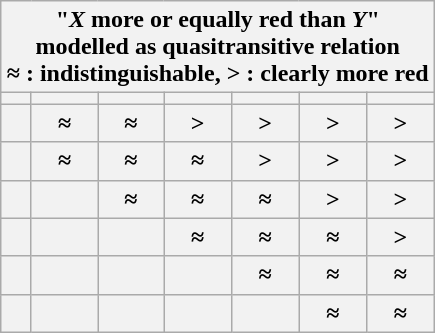<table class="wikitable collapsible" align="right">
<tr>
<th colspan=7>"<em>X</em> more or equally red than <em>Y</em>"<br>modelled as quasitransitive relation<br>≈ : indistinguishable, > : clearly more red</th>
</tr>
<tr>
<th></th>
<th></th>
<th></th>
<th></th>
<th></th>
<th></th>
<th></th>
</tr>
<tr>
<th></th>
<th>≈</th>
<th>≈</th>
<th>></th>
<th>></th>
<th>></th>
<th>></th>
</tr>
<tr>
<th></th>
<th>≈</th>
<th>≈</th>
<th>≈</th>
<th>></th>
<th>></th>
<th>></th>
</tr>
<tr>
<th></th>
<th></th>
<th>≈</th>
<th>≈</th>
<th>≈</th>
<th>></th>
<th>></th>
</tr>
<tr>
<th></th>
<th></th>
<th></th>
<th>≈</th>
<th>≈</th>
<th>≈</th>
<th>></th>
</tr>
<tr>
<th></th>
<th></th>
<th></th>
<th></th>
<th>≈</th>
<th>≈</th>
<th>≈</th>
</tr>
<tr>
<th></th>
<th></th>
<th></th>
<th></th>
<th></th>
<th>≈</th>
<th>≈</th>
</tr>
</table>
